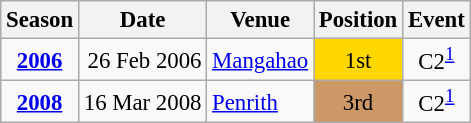<table class="wikitable" style="text-align:center; font-size:95%;">
<tr>
<th>Season</th>
<th>Date</th>
<th>Venue</th>
<th>Position</th>
<th>Event</th>
</tr>
<tr>
<td><strong><a href='#'>2006</a></strong></td>
<td align=right>26 Feb 2006</td>
<td align=left><a href='#'>Mangahao</a></td>
<td bgcolor=gold>1st</td>
<td>C2<sup><a href='#'>1</a></sup></td>
</tr>
<tr>
<td><strong><a href='#'>2008</a></strong></td>
<td align=right>16 Mar 2008</td>
<td align=left><a href='#'>Penrith</a></td>
<td bgcolor=cc9966>3rd</td>
<td>C2<sup><a href='#'>1</a></sup></td>
</tr>
</table>
